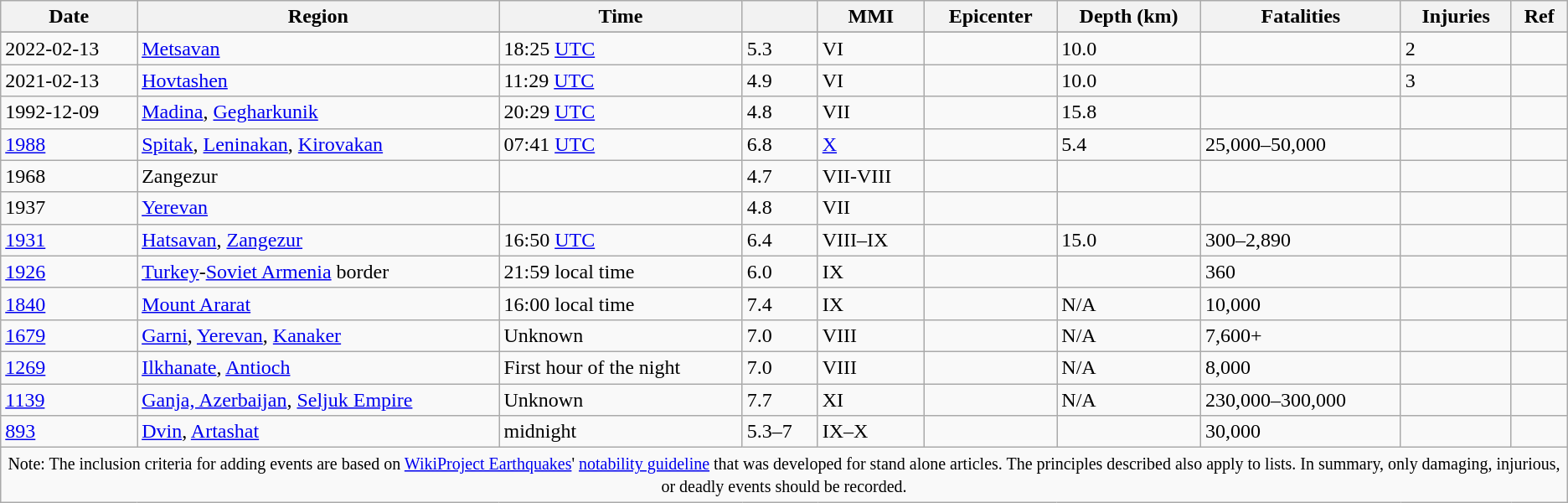<table class="wikitable" border="1">
<tr>
<th>Date</th>
<th>Region</th>
<th>Time</th>
<th></th>
<th>MMI</th>
<th>Epicenter</th>
<th>Depth (km)</th>
<th>Fatalities</th>
<th>Injuries</th>
<th>Ref</th>
</tr>
<tr>
</tr>
<tr>
<td>2022-02-13</td>
<td><a href='#'>Metsavan</a></td>
<td>18:25 <a href='#'>UTC</a></td>
<td>5.3</td>
<td>VI</td>
<td></td>
<td>10.0</td>
<td></td>
<td>2</td>
<td></td>
</tr>
<tr>
<td>2021-02-13</td>
<td><a href='#'>Hovtashen</a></td>
<td>11:29 <a href='#'>UTC</a></td>
<td>4.9</td>
<td>VI</td>
<td></td>
<td>10.0</td>
<td></td>
<td>3</td>
<td></td>
</tr>
<tr>
<td>1992-12-09</td>
<td><a href='#'>Madina</a>, <a href='#'>Gegharkunik</a></td>
<td>20:29 <a href='#'>UTC</a></td>
<td>4.8</td>
<td>VII</td>
<td></td>
<td>15.8</td>
<td></td>
<td></td>
<td></td>
</tr>
<tr>
<td><a href='#'>1988</a></td>
<td><a href='#'>Spitak</a>, <a href='#'>Leninakan</a>, <a href='#'>Kirovakan</a></td>
<td>07:41 <a href='#'>UTC</a></td>
<td>6.8 </td>
<td><a href='#'>X</a></td>
<td></td>
<td>5.4</td>
<td>25,000–50,000</td>
<td></td>
<td></td>
</tr>
<tr>
<td>1968</td>
<td>Zangezur</td>
<td></td>
<td>4.7</td>
<td>VII-VIII</td>
<td></td>
<td></td>
<td></td>
<td></td>
<td></td>
</tr>
<tr>
<td>1937</td>
<td><a href='#'>Yerevan</a></td>
<td></td>
<td>4.8</td>
<td>VII</td>
<td></td>
<td></td>
<td></td>
<td></td>
</tr>
<tr>
<td><a href='#'>1931</a></td>
<td><a href='#'>Hatsavan</a>, <a href='#'>Zangezur</a></td>
<td>16:50 <a href='#'>UTC</a></td>
<td>6.4</td>
<td>VIII–IX</td>
<td></td>
<td>15.0</td>
<td>300–2,890</td>
<td></td>
<td></td>
</tr>
<tr>
<td><a href='#'>1926</a></td>
<td><a href='#'>Turkey</a>-<a href='#'>Soviet Armenia</a> border</td>
<td>21:59 local time</td>
<td>6.0</td>
<td>IX</td>
<td></td>
<td></td>
<td>360</td>
<td></td>
<td></td>
</tr>
<tr>
<td><a href='#'>1840</a></td>
<td><a href='#'>Mount Ararat</a></td>
<td>16:00 local time</td>
<td>7.4</td>
<td>IX</td>
<td></td>
<td>N/A</td>
<td>10,000</td>
<td></td>
<td></td>
</tr>
<tr>
<td><a href='#'>1679</a></td>
<td><a href='#'>Garni</a>, <a href='#'>Yerevan</a>, <a href='#'>Kanaker</a></td>
<td>Unknown</td>
<td>7.0</td>
<td>VIII</td>
<td></td>
<td>N/A</td>
<td>7,600+</td>
<td></td>
<td></td>
</tr>
<tr>
<td><a href='#'>1269</a></td>
<td><a href='#'>Ilkhanate</a>, <a href='#'>Antioch</a></td>
<td>First hour of the night</td>
<td>7.0</td>
<td>VIII</td>
<td></td>
<td>N/A</td>
<td>8,000</td>
<td></td>
<td></td>
</tr>
<tr>
<td><a href='#'>1139</a></td>
<td><a href='#'>Ganja, Azerbaijan</a>, <a href='#'>Seljuk Empire</a></td>
<td>Unknown</td>
<td>7.7</td>
<td>XI</td>
<td></td>
<td>N/A</td>
<td>230,000–300,000</td>
<td></td>
<td></td>
</tr>
<tr>
<td><a href='#'>893</a></td>
<td><a href='#'>Dvin</a>, <a href='#'>Artashat</a></td>
<td>midnight</td>
<td>5.3–7</td>
<td>IX–X</td>
<td></td>
<td></td>
<td>30,000</td>
<td></td>
<td></td>
</tr>
<tr class="sortbottom">
<td colspan="10" style="text-align: center;"><small>Note: The inclusion criteria for adding events are based on <a href='#'>WikiProject Earthquakes</a>' <a href='#'>notability guideline</a> that was developed for stand alone articles. The principles described also apply to lists. In summary, only damaging, injurious, or deadly events should be recorded.</small></td>
</tr>
</table>
